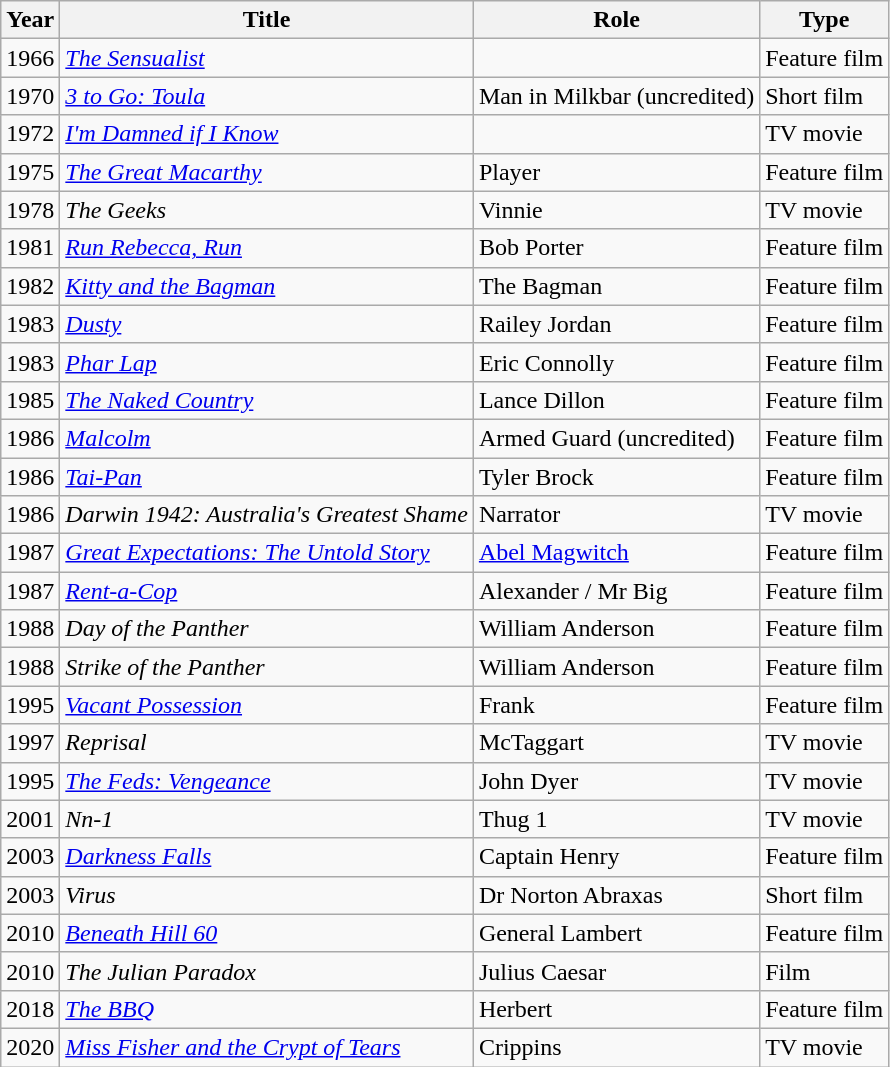<table class="wikitable">
<tr>
<th>Year</th>
<th>Title</th>
<th>Role</th>
<th>Type</th>
</tr>
<tr>
<td>1966</td>
<td><em><a href='#'>The Sensualist</a></em></td>
<td></td>
<td>Feature film</td>
</tr>
<tr>
<td>1970</td>
<td><em><a href='#'>3 to Go: Toula</a></em></td>
<td>Man in Milkbar (uncredited)</td>
<td>Short film</td>
</tr>
<tr>
<td>1972</td>
<td><em><a href='#'>I'm Damned if I Know</a></em></td>
<td></td>
<td>TV movie</td>
</tr>
<tr>
<td>1975</td>
<td><em><a href='#'>The Great Macarthy</a></em></td>
<td>Player</td>
<td>Feature film</td>
</tr>
<tr>
<td>1978</td>
<td><em>The Geeks</em></td>
<td>Vinnie</td>
<td>TV movie</td>
</tr>
<tr>
<td>1981</td>
<td><em><a href='#'>Run Rebecca, Run</a></em></td>
<td>Bob Porter</td>
<td>Feature film</td>
</tr>
<tr>
<td>1982</td>
<td><em><a href='#'>Kitty and the Bagman</a></em></td>
<td>The Bagman</td>
<td>Feature film</td>
</tr>
<tr>
<td>1983</td>
<td><em><a href='#'>Dusty</a></em></td>
<td>Railey Jordan</td>
<td>Feature film</td>
</tr>
<tr>
<td>1983</td>
<td><em><a href='#'>Phar Lap</a></em></td>
<td>Eric Connolly</td>
<td>Feature film</td>
</tr>
<tr>
<td>1985</td>
<td><em><a href='#'>The Naked Country</a></em></td>
<td>Lance Dillon</td>
<td>Feature film</td>
</tr>
<tr>
<td>1986</td>
<td><em><a href='#'>Malcolm</a></em></td>
<td>Armed Guard (uncredited)</td>
<td>Feature film</td>
</tr>
<tr>
<td>1986</td>
<td><em><a href='#'>Tai-Pan</a></em></td>
<td>Tyler Brock</td>
<td>Feature film</td>
</tr>
<tr>
<td>1986</td>
<td><em>Darwin 1942: Australia's Greatest Shame</em></td>
<td>Narrator</td>
<td>TV movie</td>
</tr>
<tr>
<td>1987</td>
<td><em><a href='#'>Great Expectations: The Untold Story</a></em></td>
<td><a href='#'>Abel Magwitch</a></td>
<td>Feature film</td>
</tr>
<tr>
<td>1987</td>
<td><em><a href='#'>Rent-a-Cop</a></em></td>
<td>Alexander / Mr Big</td>
<td>Feature film</td>
</tr>
<tr>
<td>1988</td>
<td><em>Day of the Panther</em></td>
<td>William Anderson</td>
<td>Feature film</td>
</tr>
<tr>
<td>1988</td>
<td><em>Strike of the Panther</em></td>
<td>William Anderson</td>
<td>Feature film</td>
</tr>
<tr>
<td>1995</td>
<td><em><a href='#'>Vacant Possession</a></em></td>
<td>Frank</td>
<td>Feature film</td>
</tr>
<tr>
<td>1997</td>
<td><em>Reprisal</em></td>
<td>McTaggart</td>
<td>TV movie</td>
</tr>
<tr>
<td>1995</td>
<td><em><a href='#'>The Feds: Vengeance</a></em></td>
<td>John Dyer</td>
<td>TV movie</td>
</tr>
<tr>
<td>2001</td>
<td><em>Nn-1</em></td>
<td>Thug 1</td>
<td>TV movie</td>
</tr>
<tr>
<td>2003</td>
<td><em><a href='#'>Darkness Falls</a></em></td>
<td>Captain Henry</td>
<td>Feature film</td>
</tr>
<tr>
<td>2003</td>
<td><em>Virus</em></td>
<td>Dr Norton Abraxas</td>
<td>Short film</td>
</tr>
<tr>
<td>2010</td>
<td><em><a href='#'>Beneath Hill 60</a></em></td>
<td>General Lambert</td>
<td>Feature film</td>
</tr>
<tr>
<td>2010</td>
<td><em>The Julian Paradox</em></td>
<td>Julius Caesar</td>
<td>Film</td>
</tr>
<tr>
<td>2018</td>
<td><em><a href='#'>The BBQ</a></em></td>
<td>Herbert</td>
<td>Feature film</td>
</tr>
<tr>
<td>2020</td>
<td><em><a href='#'>Miss Fisher and the Crypt of Tears</a></em></td>
<td>Crippins</td>
<td>TV movie</td>
</tr>
</table>
